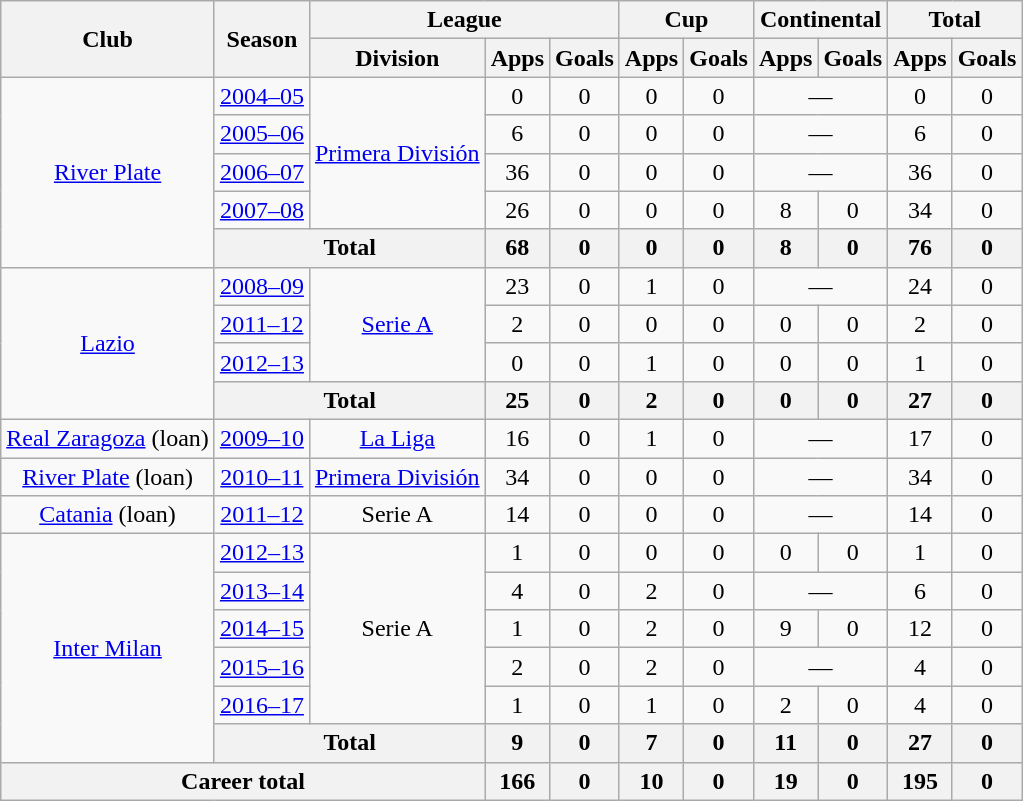<table class="wikitable" style="text-align:center">
<tr>
<th rowspan="2">Club</th>
<th rowspan="2">Season</th>
<th colspan="3">League</th>
<th colspan="2">Cup</th>
<th colspan="2">Continental</th>
<th colspan="2">Total</th>
</tr>
<tr>
<th>Division</th>
<th>Apps</th>
<th>Goals</th>
<th>Apps</th>
<th>Goals</th>
<th>Apps</th>
<th>Goals</th>
<th>Apps</th>
<th>Goals</th>
</tr>
<tr>
<td rowspan="5"><a href='#'>River Plate</a></td>
<td><a href='#'>2004–05</a></td>
<td rowspan="4"><a href='#'>Primera División</a></td>
<td>0</td>
<td>0</td>
<td>0</td>
<td>0</td>
<td colspan="2">—</td>
<td>0</td>
<td>0</td>
</tr>
<tr>
<td><a href='#'>2005–06</a></td>
<td>6</td>
<td>0</td>
<td>0</td>
<td>0</td>
<td colspan="2">—</td>
<td>6</td>
<td>0</td>
</tr>
<tr>
<td><a href='#'>2006–07</a></td>
<td>36</td>
<td>0</td>
<td>0</td>
<td>0</td>
<td colspan="2">—</td>
<td>36</td>
<td>0</td>
</tr>
<tr>
<td><a href='#'>2007–08</a></td>
<td>26</td>
<td>0</td>
<td>0</td>
<td>0</td>
<td>8</td>
<td>0</td>
<td>34</td>
<td>0</td>
</tr>
<tr>
<th colspan="2">Total</th>
<th>68</th>
<th>0</th>
<th>0</th>
<th>0</th>
<th>8</th>
<th>0</th>
<th>76</th>
<th>0</th>
</tr>
<tr>
<td rowspan="4"><a href='#'>Lazio</a></td>
<td><a href='#'>2008–09</a></td>
<td rowspan="3"><a href='#'>Serie A</a></td>
<td>23</td>
<td>0</td>
<td>1</td>
<td>0</td>
<td colspan="2">—</td>
<td>24</td>
<td>0</td>
</tr>
<tr>
<td><a href='#'>2011–12</a></td>
<td>2</td>
<td>0</td>
<td>0</td>
<td>0</td>
<td>0</td>
<td>0</td>
<td>2</td>
<td>0</td>
</tr>
<tr>
<td><a href='#'>2012–13</a></td>
<td>0</td>
<td>0</td>
<td>1</td>
<td>0</td>
<td>0</td>
<td>0</td>
<td>1</td>
<td>0</td>
</tr>
<tr>
<th colspan="2">Total</th>
<th>25</th>
<th>0</th>
<th>2</th>
<th>0</th>
<th>0</th>
<th>0</th>
<th>27</th>
<th>0</th>
</tr>
<tr>
<td><a href='#'>Real Zaragoza</a> (loan)</td>
<td><a href='#'>2009–10</a></td>
<td><a href='#'>La Liga</a></td>
<td>16</td>
<td>0</td>
<td>1</td>
<td>0</td>
<td colspan="2">—</td>
<td>17</td>
<td>0</td>
</tr>
<tr>
<td><a href='#'>River Plate</a> (loan)</td>
<td><a href='#'>2010–11</a></td>
<td><a href='#'>Primera División</a></td>
<td>34</td>
<td>0</td>
<td>0</td>
<td>0</td>
<td colspan="2">—</td>
<td>34</td>
<td>0</td>
</tr>
<tr>
<td><a href='#'>Catania</a> (loan)</td>
<td><a href='#'>2011–12</a></td>
<td>Serie A</td>
<td>14</td>
<td>0</td>
<td>0</td>
<td>0</td>
<td colspan="2">—</td>
<td>14</td>
<td>0</td>
</tr>
<tr>
<td rowspan="6"><a href='#'>Inter Milan</a></td>
<td><a href='#'>2012–13</a></td>
<td rowspan="5">Serie A</td>
<td>1</td>
<td>0</td>
<td>0</td>
<td>0</td>
<td>0</td>
<td>0</td>
<td>1</td>
<td>0</td>
</tr>
<tr>
<td><a href='#'>2013–14</a></td>
<td>4</td>
<td>0</td>
<td>2</td>
<td>0</td>
<td colspan="2">—</td>
<td>6</td>
<td>0</td>
</tr>
<tr>
<td><a href='#'>2014–15</a></td>
<td>1</td>
<td>0</td>
<td>2</td>
<td>0</td>
<td>9</td>
<td>0</td>
<td>12</td>
<td>0</td>
</tr>
<tr>
<td><a href='#'>2015–16</a></td>
<td>2</td>
<td>0</td>
<td>2</td>
<td>0</td>
<td colspan="2">—</td>
<td>4</td>
<td>0</td>
</tr>
<tr>
<td><a href='#'>2016–17</a></td>
<td>1</td>
<td>0</td>
<td>1</td>
<td>0</td>
<td>2</td>
<td>0</td>
<td>4</td>
<td>0</td>
</tr>
<tr>
<th colspan="2">Total</th>
<th>9</th>
<th>0</th>
<th>7</th>
<th>0</th>
<th>11</th>
<th>0</th>
<th>27</th>
<th>0</th>
</tr>
<tr>
<th colspan="3">Career total</th>
<th>166</th>
<th>0</th>
<th>10</th>
<th>0</th>
<th>19</th>
<th>0</th>
<th>195</th>
<th>0</th>
</tr>
</table>
